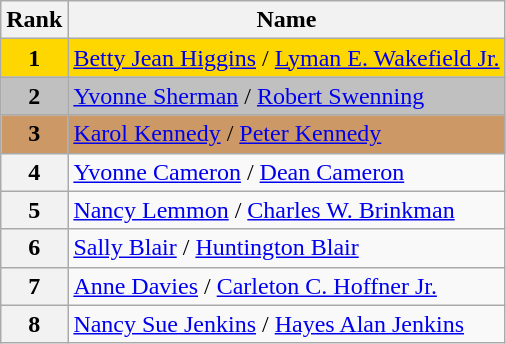<table class="wikitable">
<tr>
<th>Rank</th>
<th>Name</th>
</tr>
<tr bgcolor="gold">
<td align="center"><strong>1</strong></td>
<td><a href='#'>Betty Jean Higgins</a> / <a href='#'>Lyman E. Wakefield Jr.</a></td>
</tr>
<tr bgcolor="silver">
<td align="center"><strong>2</strong></td>
<td><a href='#'>Yvonne Sherman</a> / <a href='#'>Robert Swenning</a></td>
</tr>
<tr bgcolor="cc9966">
<td align="center"><strong>3</strong></td>
<td><a href='#'>Karol Kennedy</a> / <a href='#'>Peter Kennedy</a></td>
</tr>
<tr>
<th>4</th>
<td><a href='#'>Yvonne Cameron</a> / <a href='#'>Dean Cameron</a></td>
</tr>
<tr>
<th>5</th>
<td><a href='#'>Nancy Lemmon</a> / <a href='#'>Charles W. Brinkman</a></td>
</tr>
<tr>
<th>6</th>
<td><a href='#'>Sally Blair</a> / <a href='#'>Huntington Blair</a></td>
</tr>
<tr>
<th>7</th>
<td><a href='#'>Anne Davies</a> / <a href='#'>Carleton C. Hoffner Jr.</a></td>
</tr>
<tr>
<th>8</th>
<td><a href='#'>Nancy Sue Jenkins</a> / <a href='#'>Hayes Alan Jenkins</a></td>
</tr>
</table>
